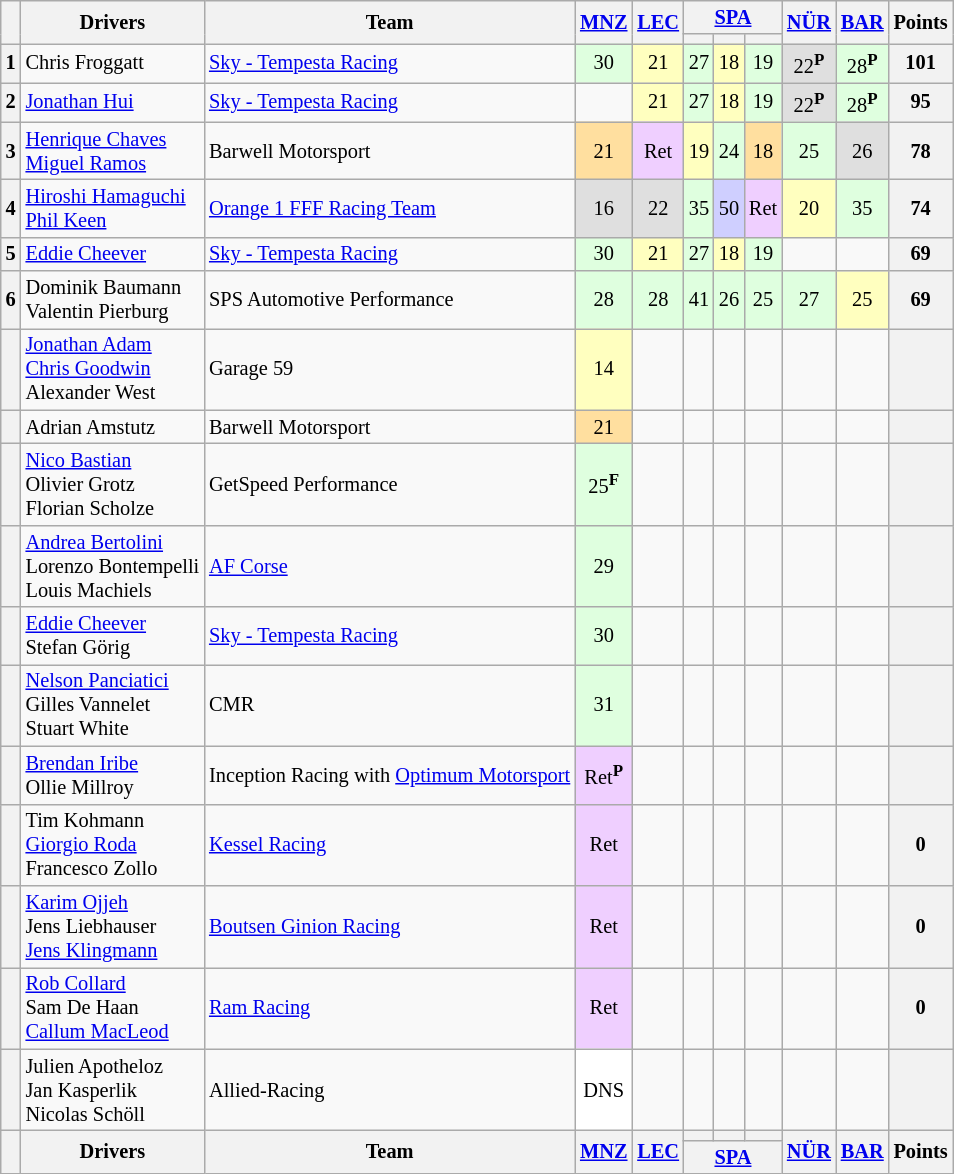<table class="wikitable" style="font-size:85%; text-align:center;">
<tr>
<th rowspan=2></th>
<th rowspan=2>Drivers</th>
<th rowspan=2>Team</th>
<th rowspan=2><a href='#'>MNZ</a><br></th>
<th rowspan=2><a href='#'>LEC</a><br></th>
<th colspan=3><a href='#'>SPA</a><br></th>
<th rowspan=2><a href='#'>NÜR</a><br></th>
<th rowspan=2><a href='#'>BAR</a><br></th>
<th rowspan=2>Points</th>
</tr>
<tr>
<th></th>
<th></th>
<th></th>
</tr>
<tr>
<th>1</th>
<td align="left"> Chris Froggatt</td>
<td align="left"> <a href='#'>Sky - Tempesta Racing</a></td>
<td style="background:#dfffdf;">30</td>
<td style="background:#ffffbf;">21</td>
<td style="background:#dfffdf;">27</td>
<td style="background:#ffffbf;">18</td>
<td style="background:#dfffdf;">19</td>
<td style="background:#dfdfdf;">22<sup><strong>P</strong></sup></td>
<td style="background:#dfffdf;">28<sup><strong>P</strong></sup></td>
<th>101</th>
</tr>
<tr>
<th>2</th>
<td align="left"> <a href='#'>Jonathan Hui</a></td>
<td align="left"> <a href='#'>Sky - Tempesta Racing</a></td>
<td></td>
<td style="background:#ffffbf;">21</td>
<td style="background:#dfffdf;">27</td>
<td style="background:#ffffbf;">18</td>
<td style="background:#dfffdf;">19</td>
<td style="background:#dfdfdf;">22<sup><strong>P</strong></sup></td>
<td style="background:#dfffdf;">28<sup><strong>P</strong></sup></td>
<th>95</th>
</tr>
<tr>
<th>3</th>
<td align="left"> <a href='#'>Henrique Chaves</a><br> <a href='#'>Miguel Ramos</a></td>
<td align="left"> Barwell Motorsport</td>
<td style="background:#ffdf9f;">21</td>
<td style="background:#efcfff;">Ret</td>
<td style="background:#ffffbf;">19</td>
<td style="background:#dfffdf;">24</td>
<td style="background:#ffdf9f;">18</td>
<td style="background:#dfffdf;">25</td>
<td style="background:#dfdfdf;">26</td>
<th>78</th>
</tr>
<tr>
<th>4</th>
<td align="left"> <a href='#'>Hiroshi Hamaguchi</a><br> <a href='#'>Phil Keen</a></td>
<td align="left"> <a href='#'>Orange 1 FFF Racing Team</a></td>
<td style="background:#dfdfdf;">16</td>
<td style="background:#dfdfdf;">22</td>
<td style="background:#dfffdf;">35</td>
<td style="background:#cfcfff;">50</td>
<td style="background:#efcfff;">Ret</td>
<td style="background:#ffffbf;">20</td>
<td style="background:#dfffdf;">35</td>
<th>74</th>
</tr>
<tr>
<th>5</th>
<td align="left"> <a href='#'>Eddie Cheever</a></td>
<td align="left"> <a href='#'>Sky - Tempesta Racing</a></td>
<td style="background:#dfffdf;">30</td>
<td style="background:#ffffbf;">21</td>
<td style="background:#dfffdf;">27</td>
<td style="background:#ffffbf;">18</td>
<td style="background:#dfffdf;">19</td>
<td></td>
<td></td>
<th>69</th>
</tr>
<tr>
<th>6</th>
<td align="left"> Dominik Baumann<br> Valentin Pierburg</td>
<td align="left"> SPS Automotive Performance</td>
<td style="background:#dfffdf;">28</td>
<td style="background:#dfffdf;">28</td>
<td style="background:#dfffdf;">41</td>
<td style="background:#dfffdf;">26</td>
<td style="background:#dfffdf;">25</td>
<td style="background:#dfffdf;">27</td>
<td style="background:#ffffbf;">25</td>
<th>69</th>
</tr>
<tr>
<th></th>
<td align="left"> <a href='#'>Jonathan Adam</a><br> <a href='#'>Chris Goodwin</a><br> Alexander West</td>
<td align="left"> Garage 59</td>
<td style="background:#ffffbf;">14</td>
<td></td>
<td></td>
<td></td>
<td></td>
<td></td>
<td></td>
<th></th>
</tr>
<tr>
<th></th>
<td align="left"> Adrian Amstutz</td>
<td align="left"> Barwell Motorsport</td>
<td style="background:#ffdf9f;">21</td>
<td></td>
<td></td>
<td></td>
<td></td>
<td></td>
<td></td>
<th></th>
</tr>
<tr>
<th></th>
<td align="left"> <a href='#'>Nico Bastian</a><br> Olivier Grotz<br> Florian Scholze</td>
<td align="left"> GetSpeed Performance</td>
<td style="background:#dfffdf;">25<sup><strong>F</strong></sup></td>
<td></td>
<td></td>
<td></td>
<td></td>
<td></td>
<td></td>
<th></th>
</tr>
<tr>
<th></th>
<td align="left"> <a href='#'>Andrea Bertolini</a><br> Lorenzo Bontempelli<br> Louis Machiels</td>
<td align="left"> <a href='#'>AF Corse</a></td>
<td style="background:#dfffdf;">29</td>
<td></td>
<td></td>
<td></td>
<td></td>
<td></td>
<td></td>
<th></th>
</tr>
<tr>
<th></th>
<td align="left"> <a href='#'>Eddie Cheever</a><br> Stefan Görig</td>
<td align="left"> <a href='#'>Sky - Tempesta Racing</a></td>
<td style="background:#dfffdf;">30</td>
<td></td>
<td></td>
<td></td>
<td></td>
<td></td>
<td></td>
<th></th>
</tr>
<tr>
<th></th>
<td align="left"> <a href='#'>Nelson Panciatici</a><br> Gilles Vannelet<br> Stuart White</td>
<td align="left"> CMR</td>
<td style="background:#dfffdf;">31</td>
<td></td>
<td></td>
<td></td>
<td></td>
<td></td>
<td></td>
<th></th>
</tr>
<tr>
<th></th>
<td align="left"> <a href='#'>Brendan Iribe</a><br> Ollie Millroy</td>
<td align="left"> Inception Racing with <a href='#'>Optimum Motorsport</a></td>
<td style="background:#efcfff;">Ret<sup><strong>P</strong></sup></td>
<td></td>
<td></td>
<td></td>
<td></td>
<td></td>
<td></td>
<th></th>
</tr>
<tr>
<th></th>
<td align=left> Tim Kohmann<br> <a href='#'>Giorgio Roda</a><br> Francesco Zollo</td>
<td align=left> <a href='#'>Kessel Racing</a></td>
<td style="background:#efcfff;">Ret</td>
<td></td>
<td></td>
<td></td>
<td></td>
<td></td>
<td></td>
<th>0</th>
</tr>
<tr>
<th></th>
<td align=left> <a href='#'>Karim Ojjeh</a><br> Jens Liebhauser<br> <a href='#'>Jens Klingmann</a></td>
<td align=left> <a href='#'>Boutsen Ginion Racing</a></td>
<td style="background:#efcfff;">Ret</td>
<td></td>
<td></td>
<td></td>
<td></td>
<td></td>
<td></td>
<th>0</th>
</tr>
<tr>
<th></th>
<td align=left> <a href='#'>Rob Collard</a><br> Sam De Haan<br> <a href='#'>Callum MacLeod</a></td>
<td align=left> <a href='#'>Ram Racing</a></td>
<td style="background:#efcfff;">Ret</td>
<td></td>
<td></td>
<td></td>
<td></td>
<td></td>
<td></td>
<th>0</th>
</tr>
<tr>
<th></th>
<td align=left> Julien Apotheloz<br> Jan Kasperlik<br> Nicolas Schöll</td>
<td align=left> Allied-Racing</td>
<td style="background:#ffffff;">DNS</td>
<td></td>
<td></td>
<td></td>
<td></td>
<td></td>
<td></td>
<th></th>
</tr>
<tr>
<th rowspan=2></th>
<th rowspan=2>Drivers</th>
<th rowspan=2>Team</th>
<th rowspan=2><a href='#'>MNZ</a><br></th>
<th rowspan=2><a href='#'>LEC</a><br></th>
<th></th>
<th></th>
<th></th>
<th rowspan=2><a href='#'>NÜR</a><br></th>
<th rowspan=2><a href='#'>BAR</a><br></th>
<th rowspan=2>Points</th>
</tr>
<tr>
<th colspan=3><a href='#'>SPA</a><br></th>
</tr>
</table>
